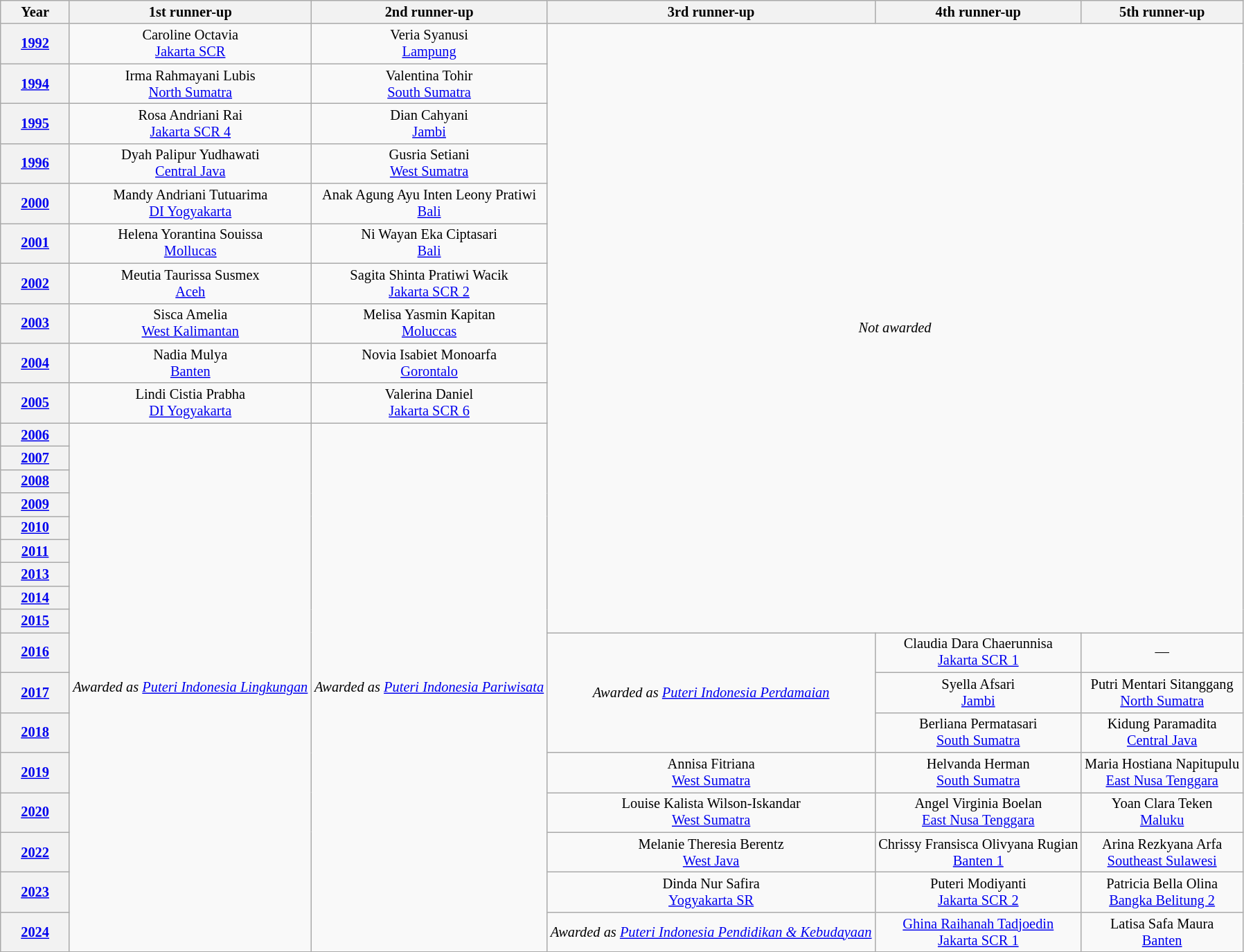<table class="wikitable" style="font-size: 85%; text-align:center">
<tr colspan=10 align="center">
<th width="60">Year</th>
<th>1st runner-up</th>
<th>2nd runner-up</th>
<th>3rd runner-up</th>
<th>4th runner-up</th>
<th>5th runner-up</th>
</tr>
<tr>
<th><a href='#'>1992</a></th>
<td>Caroline Octavia<br><a href='#'>Jakarta SCR</a></td>
<td>Veria Syanusi<br><a href='#'>Lampung</a></td>
<td colspan="3" rowspan="19"><em>Not awarded</em><br></td>
</tr>
<tr>
<th><a href='#'>1994</a></th>
<td>Irma Rahmayani Lubis<br><a href='#'>North Sumatra</a></td>
<td>Valentina Tohir<br><a href='#'>South Sumatra</a></td>
</tr>
<tr>
<th><a href='#'>1995</a></th>
<td>Rosa Andriani Rai<br><a href='#'>Jakarta SCR 4</a></td>
<td>Dian Cahyani<br><a href='#'>Jambi</a></td>
</tr>
<tr>
<th><a href='#'>1996</a></th>
<td>Dyah Palipur Yudhawati<br><a href='#'>Central Java</a></td>
<td>Gusria Setiani<br><a href='#'>West Sumatra</a></td>
</tr>
<tr>
<th><a href='#'>2000</a></th>
<td>Mandy Andriani Tutuarima<br><a href='#'>DI Yogyakarta</a></td>
<td>Anak Agung Ayu Inten Leony Pratiwi<br><a href='#'>Bali</a></td>
</tr>
<tr>
<th><a href='#'>2001</a></th>
<td>Helena Yorantina Souissa<br><a href='#'>Mollucas</a></td>
<td>Ni Wayan Eka Ciptasari<br><a href='#'>Bali</a></td>
</tr>
<tr>
<th><a href='#'>2002</a></th>
<td>Meutia Taurissa Susmex<br><a href='#'>Aceh</a></td>
<td>Sagita Shinta Pratiwi Wacik<br><a href='#'>Jakarta SCR 2</a></td>
</tr>
<tr>
<th><a href='#'>2003</a></th>
<td>Sisca Amelia<br><a href='#'>West Kalimantan</a></td>
<td>Melisa Yasmin Kapitan<br><a href='#'>Moluccas</a></td>
</tr>
<tr>
<th><a href='#'>2004</a></th>
<td>Nadia Mulya<br><a href='#'>Banten</a></td>
<td>Novia Isabiet Monoarfa<br><a href='#'>Gorontalo</a></td>
</tr>
<tr>
<th><a href='#'>2005</a></th>
<td>Lindi Cistia Prabha<br><a href='#'>DI Yogyakarta</a></td>
<td>Valerina Daniel<br><a href='#'>Jakarta SCR 6</a></td>
</tr>
<tr>
<th><a href='#'>2006</a></th>
<td rowspan="18"><em>Awarded as <a href='#'>Puteri Indonesia Lingkungan</a></em></td>
<td rowspan="18"><em>Awarded as <a href='#'>Puteri Indonesia Pariwisata</a></em></td>
</tr>
<tr>
<th><a href='#'>2007</a></th>
</tr>
<tr>
<th><a href='#'>2008</a></th>
</tr>
<tr>
<th><a href='#'>2009</a></th>
</tr>
<tr>
<th><a href='#'>2010</a></th>
</tr>
<tr>
<th><a href='#'>2011</a></th>
</tr>
<tr>
<th><a href='#'>2013</a></th>
</tr>
<tr>
<th><a href='#'>2014</a></th>
</tr>
<tr>
<th><a href='#'>2015</a></th>
</tr>
<tr>
<th><a href='#'>2016</a></th>
<td rowspan="3"><em>Awarded as <a href='#'>Puteri Indonesia Perdamaian</a></em></td>
<td>Claudia Dara Chaerunnisa<br><a href='#'>Jakarta SCR 1</a></td>
<td>—</td>
</tr>
<tr>
<th><a href='#'>2017</a></th>
<td>Syella Afsari<br><a href='#'>Jambi</a></td>
<td>Putri Mentari Sitanggang<br><a href='#'>North Sumatra</a></td>
</tr>
<tr>
<th><a href='#'>2018</a></th>
<td>Berliana Permatasari<br><a href='#'>South Sumatra</a></td>
<td>Kidung Paramadita<br><a href='#'>Central Java</a></td>
</tr>
<tr>
<th><a href='#'>2019</a></th>
<td>Annisa Fitriana<br><a href='#'>West Sumatra</a></td>
<td>Helvanda Herman<br><a href='#'>South Sumatra</a></td>
<td>Maria Hostiana Napitupulu<br><a href='#'>East Nusa Tenggara</a></td>
</tr>
<tr>
<th><a href='#'>2020</a></th>
<td>Louise Kalista Wilson-Iskandar<br><a href='#'>West Sumatra</a></td>
<td>Angel Virginia Boelan<br><a href='#'>East Nusa Tenggara</a></td>
<td>Yoan Clara Teken<br><a href='#'>Maluku</a></td>
</tr>
<tr>
<th><a href='#'>2022</a></th>
<td>Melanie Theresia Berentz<br><a href='#'>West Java</a></td>
<td>Chrissy Fransisca Olivyana Rugian<br><a href='#'>Banten 1</a></td>
<td>Arina Rezkyana Arfa<br><a href='#'>Southeast Sulawesi</a></td>
</tr>
<tr>
<th><a href='#'>2023</a></th>
<td>Dinda Nur Safira<br><a href='#'>Yogyakarta SR</a></td>
<td>Puteri Modiyanti<br><a href='#'>Jakarta SCR 2</a></td>
<td>Patricia Bella Olina<br><a href='#'>Bangka Belitung 2</a></td>
</tr>
<tr>
<th><a href='#'>2024</a></th>
<td><em>Awarded as <a href='#'>Puteri Indonesia Pendidikan & Kebudayaan</a></em></td>
<td><a href='#'>Ghina Raihanah Tadjoedin</a><br><a href='#'>Jakarta SCR 1</a></td>
<td>Latisa Safa Maura<br><a href='#'>Banten</a></td>
</tr>
<tr>
</tr>
</table>
